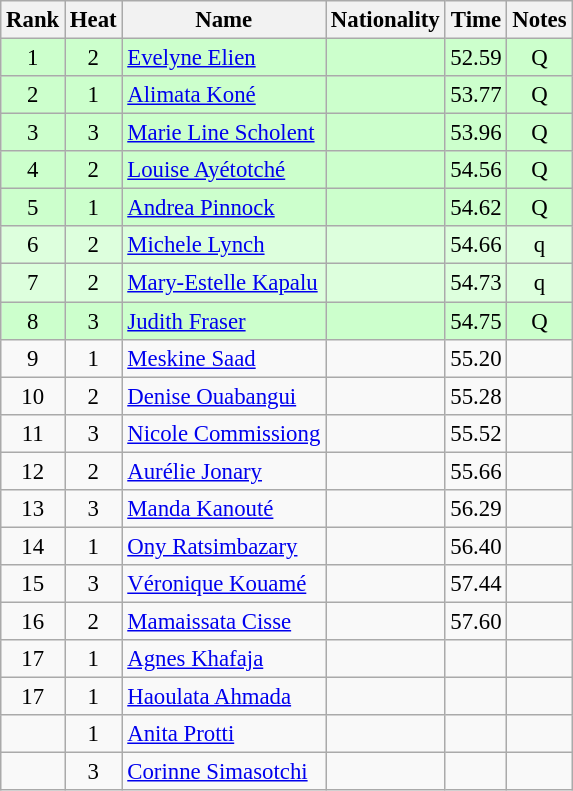<table class="wikitable sortable" style="text-align:center; font-size:95%">
<tr>
<th>Rank</th>
<th>Heat</th>
<th>Name</th>
<th>Nationality</th>
<th>Time</th>
<th>Notes</th>
</tr>
<tr bgcolor=ccffcc>
<td>1</td>
<td>2</td>
<td align=left><a href='#'>Evelyne Elien</a></td>
<td align=left></td>
<td>52.59</td>
<td>Q</td>
</tr>
<tr bgcolor=ccffcc>
<td>2</td>
<td>1</td>
<td align=left><a href='#'>Alimata Koné</a></td>
<td align=left></td>
<td>53.77</td>
<td>Q</td>
</tr>
<tr bgcolor=ccffcc>
<td>3</td>
<td>3</td>
<td align=left><a href='#'>Marie Line Scholent</a></td>
<td align=left></td>
<td>53.96</td>
<td>Q</td>
</tr>
<tr bgcolor=ccffcc>
<td>4</td>
<td>2</td>
<td align=left><a href='#'>Louise Ayétotché</a></td>
<td align=left></td>
<td>54.56</td>
<td>Q</td>
</tr>
<tr bgcolor=ccffcc>
<td>5</td>
<td>1</td>
<td align=left><a href='#'>Andrea Pinnock</a></td>
<td align=left></td>
<td>54.62</td>
<td>Q</td>
</tr>
<tr bgcolor=ddffdd>
<td>6</td>
<td>2</td>
<td align=left><a href='#'>Michele Lynch</a></td>
<td align=left></td>
<td>54.66</td>
<td>q</td>
</tr>
<tr bgcolor=ddffdd>
<td>7</td>
<td>2</td>
<td align=left><a href='#'>Mary-Estelle Kapalu</a></td>
<td align=left></td>
<td>54.73</td>
<td>q</td>
</tr>
<tr bgcolor=ccffcc>
<td>8</td>
<td>3</td>
<td align=left><a href='#'>Judith Fraser</a></td>
<td align=left></td>
<td>54.75</td>
<td>Q</td>
</tr>
<tr>
<td>9</td>
<td>1</td>
<td align=left><a href='#'>Meskine Saad</a></td>
<td align=left></td>
<td>55.20</td>
<td></td>
</tr>
<tr>
<td>10</td>
<td>2</td>
<td align=left><a href='#'>Denise Ouabangui</a></td>
<td align=left></td>
<td>55.28</td>
<td></td>
</tr>
<tr>
<td>11</td>
<td>3</td>
<td align=left><a href='#'>Nicole Commissiong</a></td>
<td align=left></td>
<td>55.52</td>
<td></td>
</tr>
<tr>
<td>12</td>
<td>2</td>
<td align=left><a href='#'>Aurélie Jonary</a></td>
<td align=left></td>
<td>55.66</td>
<td></td>
</tr>
<tr>
<td>13</td>
<td>3</td>
<td align=left><a href='#'>Manda Kanouté</a></td>
<td align=left></td>
<td>56.29</td>
<td></td>
</tr>
<tr>
<td>14</td>
<td>1</td>
<td align=left><a href='#'>Ony Ratsimbazary</a></td>
<td align=left></td>
<td>56.40</td>
<td></td>
</tr>
<tr>
<td>15</td>
<td>3</td>
<td align=left><a href='#'>Véronique Kouamé</a></td>
<td align=left></td>
<td>57.44</td>
<td></td>
</tr>
<tr>
<td>16</td>
<td>2</td>
<td align=left><a href='#'>Mamaissata Cisse</a></td>
<td align=left></td>
<td>57.60</td>
<td></td>
</tr>
<tr>
<td>17</td>
<td>1</td>
<td align=left><a href='#'>Agnes Khafaja</a></td>
<td align=left></td>
<td></td>
<td></td>
</tr>
<tr>
<td>17</td>
<td>1</td>
<td align=left><a href='#'>Haoulata Ahmada</a></td>
<td align=left></td>
<td></td>
<td></td>
</tr>
<tr>
<td></td>
<td>1</td>
<td align=left><a href='#'>Anita Protti</a></td>
<td align=left></td>
<td></td>
<td></td>
</tr>
<tr>
<td></td>
<td>3</td>
<td align=left><a href='#'>Corinne Simasotchi</a></td>
<td align=left></td>
<td></td>
<td></td>
</tr>
</table>
